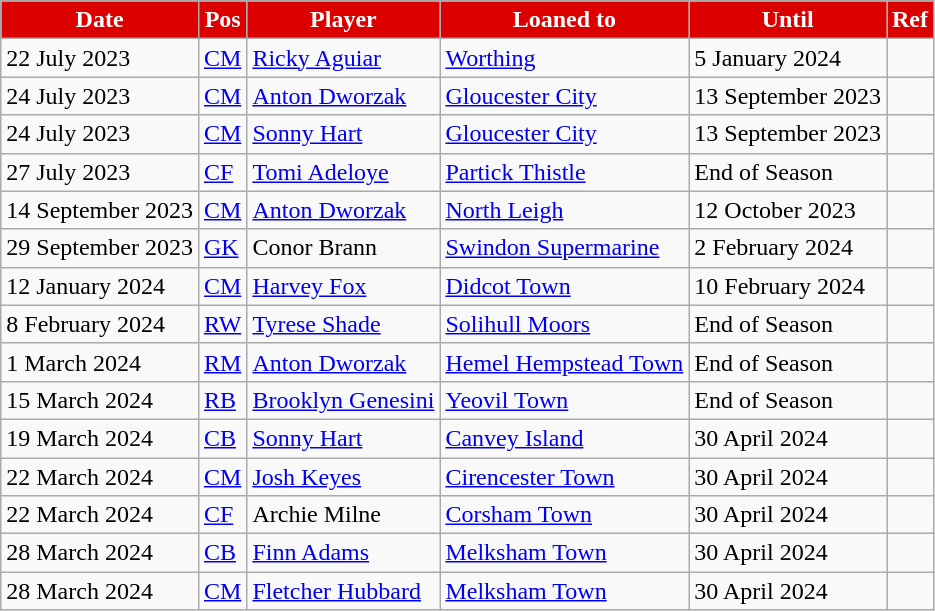<table class="wikitable plainrowheaders sortable">
<tr>
<th style="background:#DD0000; color:#FFFFFF;">Date</th>
<th style="background:#DD0000; color:#FFFFFF;">Pos</th>
<th style="background:#DD0000; color:#FFFFFF;">Player</th>
<th style="background:#DD0000; color:#FFFFFF;">Loaned to</th>
<th style="background:#DD0000; color:#FFFFFF;">Until</th>
<th style="background:#DD0000; color:#FFFFFF;">Ref</th>
</tr>
<tr>
<td>22 July 2023</td>
<td><a href='#'>CM</a></td>
<td> <a href='#'>Ricky Aguiar</a></td>
<td> <a href='#'>Worthing</a></td>
<td>5 January 2024</td>
<td></td>
</tr>
<tr>
<td>24 July 2023</td>
<td><a href='#'>CM</a></td>
<td> <a href='#'>Anton Dworzak</a></td>
<td> <a href='#'>Gloucester City</a></td>
<td>13 September 2023</td>
<td></td>
</tr>
<tr>
<td>24 July 2023</td>
<td><a href='#'>CM</a></td>
<td> <a href='#'>Sonny Hart</a></td>
<td> <a href='#'>Gloucester City</a></td>
<td>13 September 2023</td>
<td></td>
</tr>
<tr>
<td>27 July 2023</td>
<td><a href='#'>CF</a></td>
<td> <a href='#'>Tomi Adeloye</a></td>
<td> <a href='#'>Partick Thistle</a></td>
<td>End of Season</td>
<td></td>
</tr>
<tr>
<td>14 September 2023</td>
<td><a href='#'>CM</a></td>
<td> <a href='#'>Anton Dworzak</a></td>
<td> <a href='#'>North Leigh</a></td>
<td>12 October 2023</td>
<td></td>
</tr>
<tr>
<td>29 September 2023</td>
<td><a href='#'>GK</a></td>
<td> Conor Brann</td>
<td> <a href='#'>Swindon Supermarine</a></td>
<td>2 February 2024</td>
<td></td>
</tr>
<tr>
<td>12 January 2024</td>
<td><a href='#'>CM</a></td>
<td> <a href='#'>Harvey Fox</a></td>
<td> <a href='#'>Didcot Town</a></td>
<td>10 February 2024</td>
<td></td>
</tr>
<tr>
<td>8 February 2024</td>
<td><a href='#'>RW</a></td>
<td> <a href='#'>Tyrese Shade</a></td>
<td> <a href='#'>Solihull Moors</a></td>
<td>End of Season</td>
<td></td>
</tr>
<tr>
<td>1 March 2024</td>
<td><a href='#'>RM</a></td>
<td> <a href='#'>Anton Dworzak</a></td>
<td> <a href='#'>Hemel Hempstead Town</a></td>
<td>End of Season</td>
<td></td>
</tr>
<tr>
<td>15 March 2024</td>
<td><a href='#'>RB</a></td>
<td> <a href='#'>Brooklyn Genesini</a></td>
<td> <a href='#'>Yeovil Town</a></td>
<td>End of Season</td>
<td></td>
</tr>
<tr>
<td>19 March 2024</td>
<td><a href='#'>CB</a></td>
<td> <a href='#'>Sonny Hart</a></td>
<td> <a href='#'>Canvey Island</a></td>
<td>30 April 2024</td>
<td></td>
</tr>
<tr>
<td>22 March 2024</td>
<td><a href='#'>CM</a></td>
<td> <a href='#'>Josh Keyes</a></td>
<td> <a href='#'>Cirencester Town</a></td>
<td>30 April 2024</td>
<td></td>
</tr>
<tr>
<td>22 March 2024</td>
<td><a href='#'>CF</a></td>
<td> Archie Milne</td>
<td> <a href='#'>Corsham Town</a></td>
<td>30 April 2024</td>
<td></td>
</tr>
<tr>
<td>28 March 2024</td>
<td><a href='#'>CB</a></td>
<td> <a href='#'>Finn Adams</a></td>
<td> <a href='#'>Melksham Town</a></td>
<td>30 April 2024</td>
<td></td>
</tr>
<tr>
<td>28 March 2024</td>
<td><a href='#'>CM</a></td>
<td> <a href='#'>Fletcher Hubbard</a></td>
<td> <a href='#'>Melksham Town</a></td>
<td>30 April 2024</td>
<td></td>
</tr>
</table>
